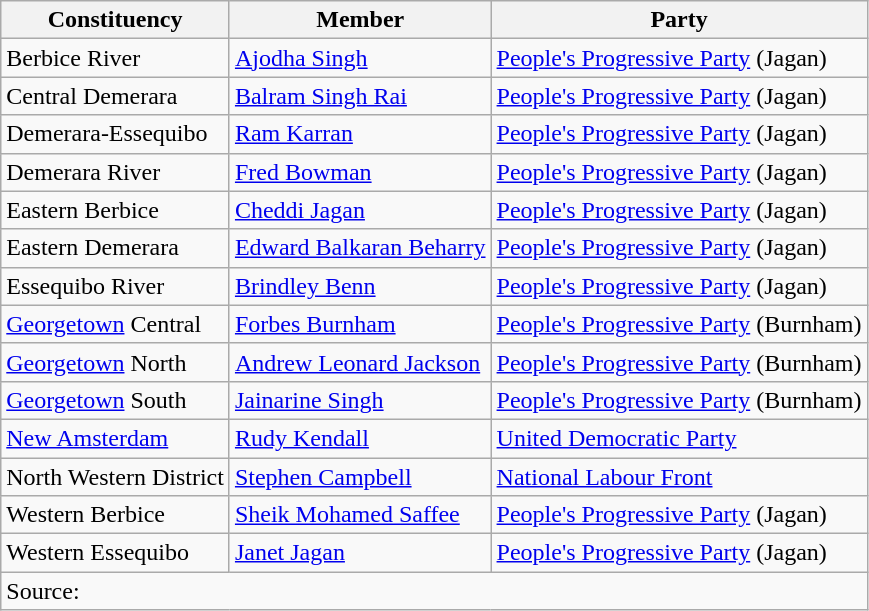<table class=wikitable>
<tr>
<th>Constituency</th>
<th>Member</th>
<th>Party</th>
</tr>
<tr>
<td>Berbice River</td>
<td><a href='#'>Ajodha Singh</a></td>
<td><a href='#'>People's Progressive Party</a> (Jagan)</td>
</tr>
<tr>
<td>Central Demerara</td>
<td><a href='#'>Balram Singh Rai</a></td>
<td><a href='#'>People's Progressive Party</a> (Jagan)</td>
</tr>
<tr>
<td>Demerara-Essequibo</td>
<td><a href='#'>Ram Karran</a></td>
<td><a href='#'>People's Progressive Party</a> (Jagan)</td>
</tr>
<tr>
<td>Demerara River</td>
<td><a href='#'>Fred Bowman</a></td>
<td><a href='#'>People's Progressive Party</a> (Jagan)</td>
</tr>
<tr>
<td>Eastern Berbice</td>
<td><a href='#'>Cheddi Jagan</a></td>
<td><a href='#'>People's Progressive Party</a> (Jagan)</td>
</tr>
<tr>
<td>Eastern Demerara</td>
<td><a href='#'>Edward Balkaran Beharry</a></td>
<td><a href='#'>People's Progressive Party</a> (Jagan)</td>
</tr>
<tr>
<td>Essequibo River</td>
<td><a href='#'>Brindley Benn</a></td>
<td><a href='#'>People's Progressive Party</a> (Jagan)</td>
</tr>
<tr>
<td><a href='#'>Georgetown</a> Central</td>
<td><a href='#'>Forbes Burnham</a></td>
<td><a href='#'>People's Progressive Party</a> (Burnham)</td>
</tr>
<tr>
<td><a href='#'>Georgetown</a> North</td>
<td><a href='#'>Andrew Leonard Jackson</a></td>
<td><a href='#'>People's Progressive Party</a> (Burnham)</td>
</tr>
<tr>
<td><a href='#'>Georgetown</a> South</td>
<td><a href='#'>Jainarine Singh</a></td>
<td><a href='#'>People's Progressive Party</a> (Burnham)</td>
</tr>
<tr>
<td><a href='#'>New Amsterdam</a></td>
<td><a href='#'>Rudy Kendall</a></td>
<td><a href='#'>United Democratic Party</a></td>
</tr>
<tr>
<td>North Western District</td>
<td><a href='#'>Stephen Campbell</a></td>
<td><a href='#'>National Labour Front</a></td>
</tr>
<tr>
<td>Western Berbice</td>
<td><a href='#'>Sheik Mohamed Saffee</a></td>
<td><a href='#'>People's Progressive Party</a> (Jagan)</td>
</tr>
<tr>
<td>Western Essequibo</td>
<td><a href='#'>Janet Jagan</a></td>
<td><a href='#'>People's Progressive Party</a> (Jagan)</td>
</tr>
<tr>
<td align=left colspan=4>Source: </td>
</tr>
</table>
